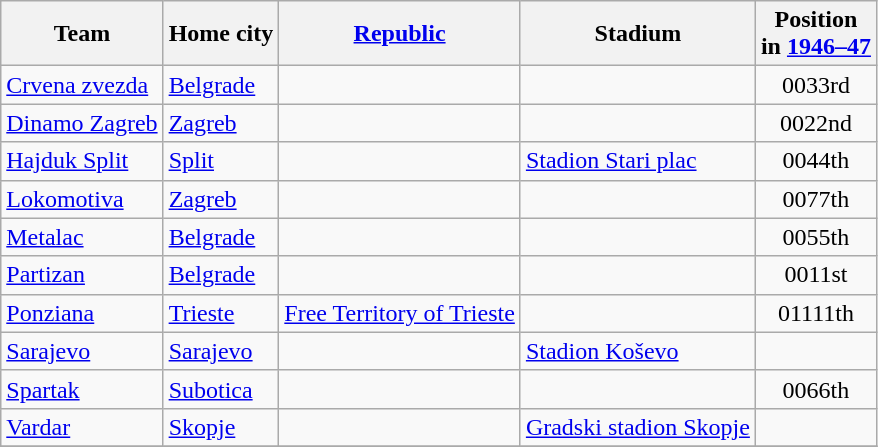<table class="wikitable sortable" style="text-align: left;">
<tr>
<th>Team</th>
<th>Home city</th>
<th><a href='#'>Republic</a></th>
<th>Stadium</th>
<th>Position<br>in <a href='#'>1946–47</a></th>
</tr>
<tr>
<td><a href='#'>Crvena zvezda</a></td>
<td><a href='#'>Belgrade</a></td>
<td></td>
<td></td>
<td style="text-align:center;"><span>003</span>3rd</td>
</tr>
<tr>
<td><a href='#'>Dinamo Zagreb</a></td>
<td><a href='#'>Zagreb</a></td>
<td></td>
<td></td>
<td style="text-align:center;"><span>002</span>2nd</td>
</tr>
<tr>
<td><a href='#'>Hajduk Split</a></td>
<td><a href='#'>Split</a></td>
<td></td>
<td><a href='#'>Stadion Stari plac</a></td>
<td style="text-align:center;"><span>004</span>4th</td>
</tr>
<tr>
<td><a href='#'>Lokomotiva</a></td>
<td><a href='#'>Zagreb</a></td>
<td></td>
<td></td>
<td style="text-align:center;"><span>007</span>7th</td>
</tr>
<tr>
<td><a href='#'>Metalac</a></td>
<td><a href='#'>Belgrade</a></td>
<td></td>
<td></td>
<td style="text-align:center;"><span>005</span>5th</td>
</tr>
<tr>
<td><a href='#'>Partizan</a></td>
<td><a href='#'>Belgrade</a></td>
<td></td>
<td></td>
<td style="text-align:center;"><span>001</span>1st</td>
</tr>
<tr>
<td><a href='#'>Ponziana</a></td>
<td><a href='#'>Trieste</a></td>
<td> <a href='#'>Free Territory of Trieste</a></td>
<td></td>
<td style="text-align:center;"><span>011</span>11th</td>
</tr>
<tr>
<td><a href='#'>Sarajevo</a></td>
<td><a href='#'>Sarajevo</a></td>
<td></td>
<td><a href='#'>Stadion Koševo</a></td>
<td></td>
</tr>
<tr>
<td><a href='#'>Spartak</a></td>
<td><a href='#'>Subotica</a></td>
<td></td>
<td></td>
<td style="text-align:center;"><span>006</span>6th</td>
</tr>
<tr>
<td><a href='#'>Vardar</a></td>
<td><a href='#'>Skopje</a></td>
<td></td>
<td><a href='#'>Gradski stadion Skopje</a></td>
<td></td>
</tr>
<tr>
</tr>
</table>
